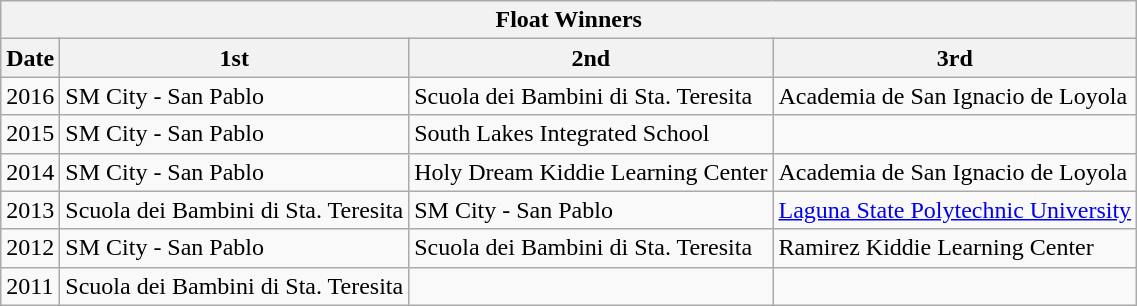<table class=wikitable>
<tr>
<th colspan=4>Float Winners</th>
</tr>
<tr>
<th>Date</th>
<th>1st</th>
<th>2nd</th>
<th>3rd</th>
</tr>
<tr>
<td>2016</td>
<td>SM City - San Pablo</td>
<td>Scuola dei Bambini di Sta. Teresita</td>
<td>Academia de San Ignacio de Loyola</td>
</tr>
<tr>
<td>2015</td>
<td>SM City - San Pablo</td>
<td>South Lakes Integrated School</td>
<td></td>
</tr>
<tr>
<td>2014</td>
<td>SM City - San Pablo</td>
<td>Holy Dream Kiddie Learning Center</td>
<td>Academia de San Ignacio de Loyola</td>
</tr>
<tr>
<td>2013</td>
<td>Scuola dei Bambini di Sta. Teresita</td>
<td>SM City - San Pablo</td>
<td><a href='#'>Laguna State Polytechnic University</a></td>
</tr>
<tr>
<td>2012</td>
<td>SM City - San Pablo</td>
<td>Scuola dei Bambini di Sta. Teresita</td>
<td>Ramirez Kiddie Learning Center</td>
</tr>
<tr>
<td>2011</td>
<td>Scuola dei Bambini di Sta. Teresita</td>
<td></td>
<td></td>
</tr>
</table>
